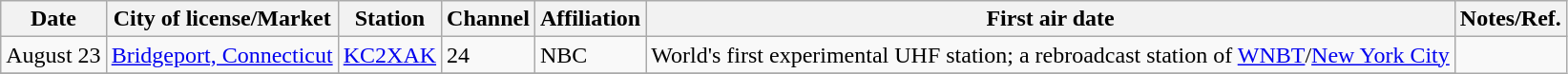<table class="wikitable unsortable">
<tr>
<th>Date</th>
<th>City of license/Market</th>
<th>Station</th>
<th>Channel</th>
<th>Affiliation</th>
<th>First air date</th>
<th>Notes/Ref.</th>
</tr>
<tr>
<td>August 23</td>
<td><a href='#'>Bridgeport, Connecticut</a></td>
<td><a href='#'>KC2XAK</a></td>
<td>24</td>
<td>NBC</td>
<td>World's first experimental UHF station; a rebroadcast station of <a href='#'>WNBT</a>/<a href='#'>New York City</a></td>
</tr>
<tr>
</tr>
</table>
